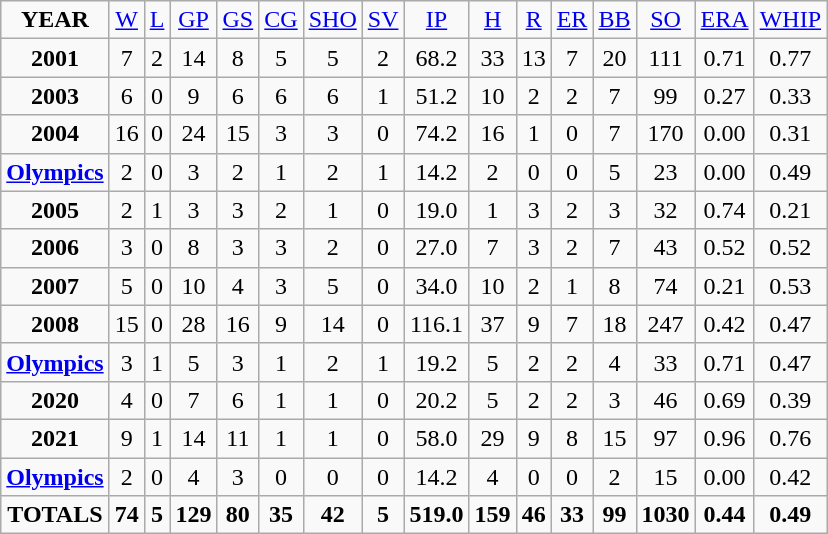<table class="wikitable">
<tr align=center>
<td><strong>YEAR</strong></td>
<td><a href='#'>W</a></td>
<td><a href='#'>L</a></td>
<td><a href='#'>GP</a></td>
<td><a href='#'>GS</a></td>
<td><a href='#'>CG</a></td>
<td><a href='#'>SHO</a></td>
<td><a href='#'>SV</a></td>
<td><a href='#'>IP</a></td>
<td><a href='#'>H</a></td>
<td><a href='#'>R</a></td>
<td><a href='#'>ER</a></td>
<td><a href='#'>BB</a></td>
<td><a href='#'>SO</a></td>
<td><a href='#'>ERA</a></td>
<td><a href='#'>WHIP</a></td>
</tr>
<tr align=center>
<td><strong>2001</strong></td>
<td>7</td>
<td>2</td>
<td>14</td>
<td>8</td>
<td>5</td>
<td>5</td>
<td>2</td>
<td>68.2</td>
<td>33</td>
<td>13</td>
<td>7</td>
<td>20</td>
<td>111</td>
<td>0.71</td>
<td>0.77</td>
</tr>
<tr align=center>
<td><strong>2003</strong></td>
<td>6</td>
<td>0</td>
<td>9</td>
<td>6</td>
<td>6</td>
<td>6</td>
<td>1</td>
<td>51.2</td>
<td>10</td>
<td>2</td>
<td>2</td>
<td>7</td>
<td>99</td>
<td>0.27</td>
<td>0.33</td>
</tr>
<tr align=center>
<td><strong>2004</strong></td>
<td>16</td>
<td>0</td>
<td>24</td>
<td>15</td>
<td>3</td>
<td>3</td>
<td>0</td>
<td>74.2</td>
<td>16</td>
<td>1</td>
<td>0</td>
<td>7</td>
<td>170</td>
<td>0.00</td>
<td>0.31</td>
</tr>
<tr align=center>
<td><strong><a href='#'>Olympics</a></strong></td>
<td>2</td>
<td>0</td>
<td>3</td>
<td>2</td>
<td>1</td>
<td>2</td>
<td>1</td>
<td>14.2</td>
<td>2</td>
<td>0</td>
<td>0</td>
<td>5</td>
<td>23</td>
<td>0.00</td>
<td>0.49</td>
</tr>
<tr align=center>
<td><strong>2005</strong></td>
<td>2</td>
<td>1</td>
<td>3</td>
<td>3</td>
<td>2</td>
<td>1</td>
<td>0</td>
<td>19.0</td>
<td>1</td>
<td>3</td>
<td>2</td>
<td>3</td>
<td>32</td>
<td>0.74</td>
<td>0.21</td>
</tr>
<tr align=center>
<td><strong>2006</strong></td>
<td>3</td>
<td>0</td>
<td>8</td>
<td>3</td>
<td>3</td>
<td>2</td>
<td>0</td>
<td>27.0</td>
<td>7</td>
<td>3</td>
<td>2</td>
<td>7</td>
<td>43</td>
<td>0.52</td>
<td>0.52</td>
</tr>
<tr align=center>
<td><strong>2007</strong></td>
<td>5</td>
<td>0</td>
<td>10</td>
<td>4</td>
<td>3</td>
<td>5</td>
<td>0</td>
<td>34.0</td>
<td>10</td>
<td>2</td>
<td>1</td>
<td>8</td>
<td>74</td>
<td>0.21</td>
<td>0.53</td>
</tr>
<tr align=center>
<td><strong>2008</strong></td>
<td>15</td>
<td>0</td>
<td>28</td>
<td>16</td>
<td>9</td>
<td>14</td>
<td>0</td>
<td>116.1</td>
<td>37</td>
<td>9</td>
<td>7</td>
<td>18</td>
<td>247</td>
<td>0.42</td>
<td>0.47</td>
</tr>
<tr align=center>
<td><strong><a href='#'>Olympics</a></strong></td>
<td>3</td>
<td>1</td>
<td>5</td>
<td>3</td>
<td>1</td>
<td>2</td>
<td>1</td>
<td>19.2</td>
<td>5</td>
<td>2</td>
<td>2</td>
<td>4</td>
<td>33</td>
<td>0.71</td>
<td>0.47</td>
</tr>
<tr align=center>
<td><strong>2020</strong></td>
<td>4</td>
<td>0</td>
<td>7</td>
<td>6</td>
<td>1</td>
<td>1</td>
<td>0</td>
<td>20.2</td>
<td>5</td>
<td>2</td>
<td>2</td>
<td>3</td>
<td>46</td>
<td>0.69</td>
<td>0.39</td>
</tr>
<tr align=center>
<td><strong>2021</strong></td>
<td>9</td>
<td>1</td>
<td>14</td>
<td>11</td>
<td>1</td>
<td>1</td>
<td>0</td>
<td>58.0</td>
<td>29</td>
<td>9</td>
<td>8</td>
<td>15</td>
<td>97</td>
<td>0.96</td>
<td>0.76</td>
</tr>
<tr align=center>
<td><strong><a href='#'>Olympics</a></strong></td>
<td>2</td>
<td>0</td>
<td>4</td>
<td>3</td>
<td>0</td>
<td>0</td>
<td>0</td>
<td>14.2</td>
<td>4</td>
<td>0</td>
<td>0</td>
<td>2</td>
<td>15</td>
<td>0.00</td>
<td>0.42</td>
</tr>
<tr align=center>
<td><strong>TOTALS</strong></td>
<td><strong>74</strong></td>
<td><strong>5</strong></td>
<td><strong>129</strong></td>
<td><strong>80</strong></td>
<td><strong>35</strong></td>
<td><strong>42</strong></td>
<td><strong>5</strong></td>
<td><strong>519.0</strong></td>
<td><strong>159</strong></td>
<td><strong>46</strong></td>
<td><strong>33</strong></td>
<td><strong>99</strong></td>
<td><strong>1030</strong></td>
<td><strong>0.44</strong></td>
<td><strong>0.49</strong></td>
</tr>
</table>
